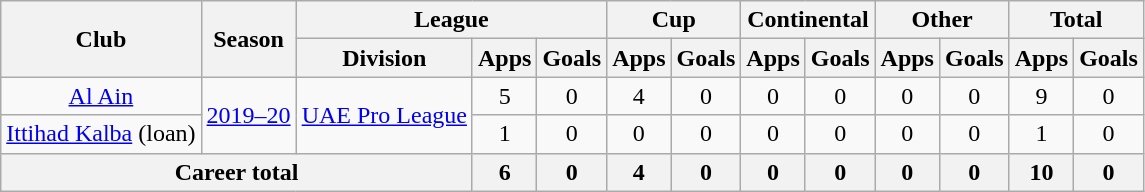<table class="wikitable" style="text-align: center">
<tr>
<th rowspan="2">Club</th>
<th rowspan="2">Season</th>
<th colspan="3">League</th>
<th colspan="2">Cup</th>
<th colspan="2">Continental</th>
<th colspan="2">Other</th>
<th colspan="2">Total</th>
</tr>
<tr>
<th>Division</th>
<th>Apps</th>
<th>Goals</th>
<th>Apps</th>
<th>Goals</th>
<th>Apps</th>
<th>Goals</th>
<th>Apps</th>
<th>Goals</th>
<th>Apps</th>
<th>Goals</th>
</tr>
<tr>
<td><a href='#'>Al Ain</a></td>
<td rowspan="2"><a href='#'>2019–20</a></td>
<td rowspan="2"><a href='#'>UAE Pro League</a></td>
<td>5</td>
<td>0</td>
<td>4</td>
<td>0</td>
<td>0</td>
<td>0</td>
<td>0</td>
<td>0</td>
<td>9</td>
<td>0</td>
</tr>
<tr>
<td><a href='#'>Ittihad Kalba</a> (loan)</td>
<td>1</td>
<td>0</td>
<td>0</td>
<td>0</td>
<td>0</td>
<td>0</td>
<td>0</td>
<td>0</td>
<td>1</td>
<td>0</td>
</tr>
<tr>
<th colspan="3"><strong>Career total</strong></th>
<th>6</th>
<th>0</th>
<th>4</th>
<th>0</th>
<th>0</th>
<th>0</th>
<th>0</th>
<th>0</th>
<th>10</th>
<th>0</th>
</tr>
</table>
